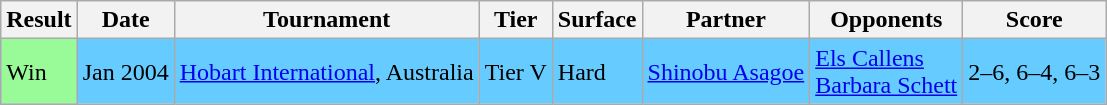<table class="wikitable">
<tr>
<th>Result</th>
<th>Date</th>
<th>Tournament</th>
<th>Tier</th>
<th>Surface</th>
<th>Partner</th>
<th>Opponents</th>
<th>Score</th>
</tr>
<tr bgcolor="66CCFF">
<td bgcolor="98FB98">Win</td>
<td>Jan 2004</td>
<td><a href='#'>Hobart International</a>, Australia</td>
<td>Tier V</td>
<td>Hard</td>
<td> <a href='#'>Shinobu Asagoe</a></td>
<td> <a href='#'>Els Callens</a> <br>  <a href='#'>Barbara Schett</a></td>
<td>2–6, 6–4, 6–3</td>
</tr>
</table>
